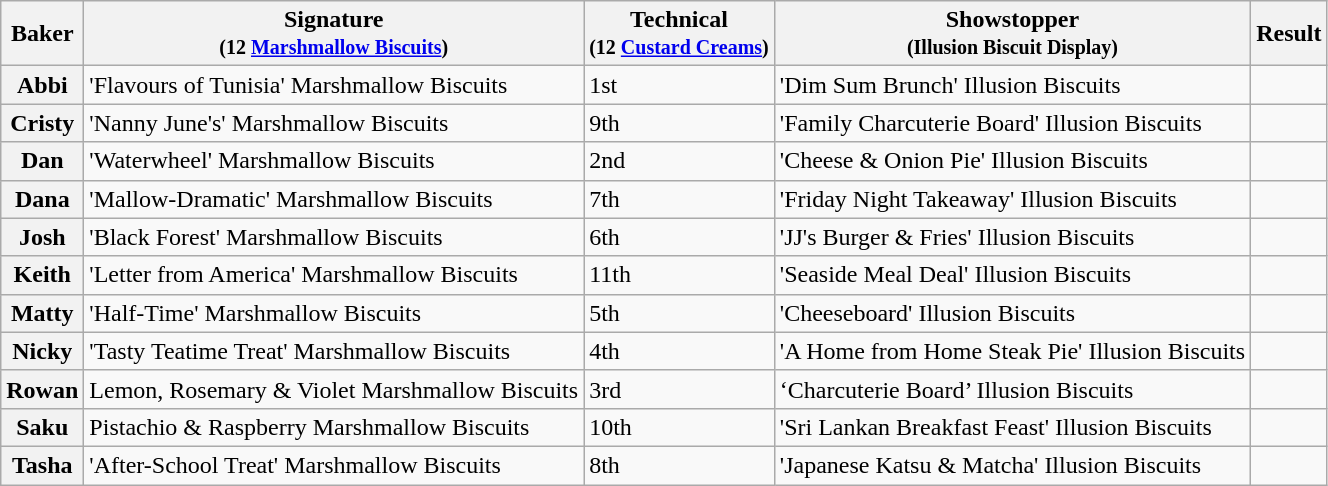<table class="wikitable sortable col3center sticky-header">
<tr>
<th scope="col">Baker</th>
<th scope="col" class="unsortable">Signature<br><small>(12 <a href='#'>Marshmallow Biscuits</a>)</small></th>
<th scope="col">Technical<br><small>(12 <a href='#'>Custard Creams</a>)</small></th>
<th scope="col" class="unsortable">Showstopper<br><small>(Illusion Biscuit Display)</small></th>
<th scope="col">Result</th>
</tr>
<tr>
<th scope="row">Abbi</th>
<td>'Flavours of Tunisia' Marshmallow Biscuits</td>
<td>1st</td>
<td>'Dim Sum Brunch' Illusion Biscuits</td>
<td></td>
</tr>
<tr>
<th scope="row">Cristy</th>
<td>'Nanny June's' Marshmallow Biscuits</td>
<td>9th</td>
<td>'Family Charcuterie Board' Illusion Biscuits</td>
<td></td>
</tr>
<tr>
<th scope="row">Dan</th>
<td>'Waterwheel' Marshmallow Biscuits</td>
<td>2nd</td>
<td>'Cheese & Onion Pie' Illusion Biscuits</td>
<td></td>
</tr>
<tr>
<th scope="row">Dana</th>
<td>'Mallow-Dramatic' Marshmallow Biscuits</td>
<td>7th</td>
<td>'Friday Night Takeaway' Illusion Biscuits</td>
<td></td>
</tr>
<tr>
<th scope="row">Josh</th>
<td>'Black Forest' Marshmallow Biscuits</td>
<td>6th</td>
<td>'JJ's Burger & Fries' Illusion Biscuits</td>
<td></td>
</tr>
<tr>
<th scope="row">Keith</th>
<td>'Letter from America' Marshmallow Biscuits</td>
<td>11th</td>
<td>'Seaside Meal Deal' Illusion Biscuits</td>
<td></td>
</tr>
<tr>
<th scope="row">Matty</th>
<td>'Half-Time' Marshmallow Biscuits</td>
<td>5th</td>
<td>'Cheeseboard' Illusion Biscuits</td>
<td></td>
</tr>
<tr>
<th scope="row">Nicky</th>
<td>'Tasty Teatime Treat' Marshmallow Biscuits</td>
<td>4th</td>
<td>'A Home from Home Steak Pie' Illusion Biscuits</td>
<td></td>
</tr>
<tr>
<th scope="row">Rowan</th>
<td>Lemon, Rosemary & Violet Marshmallow Biscuits</td>
<td>3rd</td>
<td>‘Charcuterie Board’ Illusion Biscuits</td>
<td></td>
</tr>
<tr>
<th scope="row">Saku</th>
<td>Pistachio & Raspberry Marshmallow Biscuits</td>
<td>10th</td>
<td>'Sri Lankan Breakfast Feast' Illusion Biscuits</td>
<td></td>
</tr>
<tr>
<th scope="row">Tasha</th>
<td>'After-School Treat' Marshmallow Biscuits</td>
<td>8th</td>
<td>'Japanese Katsu & Matcha' Illusion Biscuits</td>
<td></td>
</tr>
</table>
